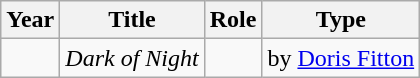<table class="wikitable sortable">
<tr>
<th>Year</th>
<th>Title</th>
<th>Role</th>
<th class="unsortable">Type</th>
</tr>
<tr>
<td></td>
<td><em>Dark of Night</em></td>
<td></td>
<td>by <a href='#'>Doris Fitton</a></td>
</tr>
</table>
